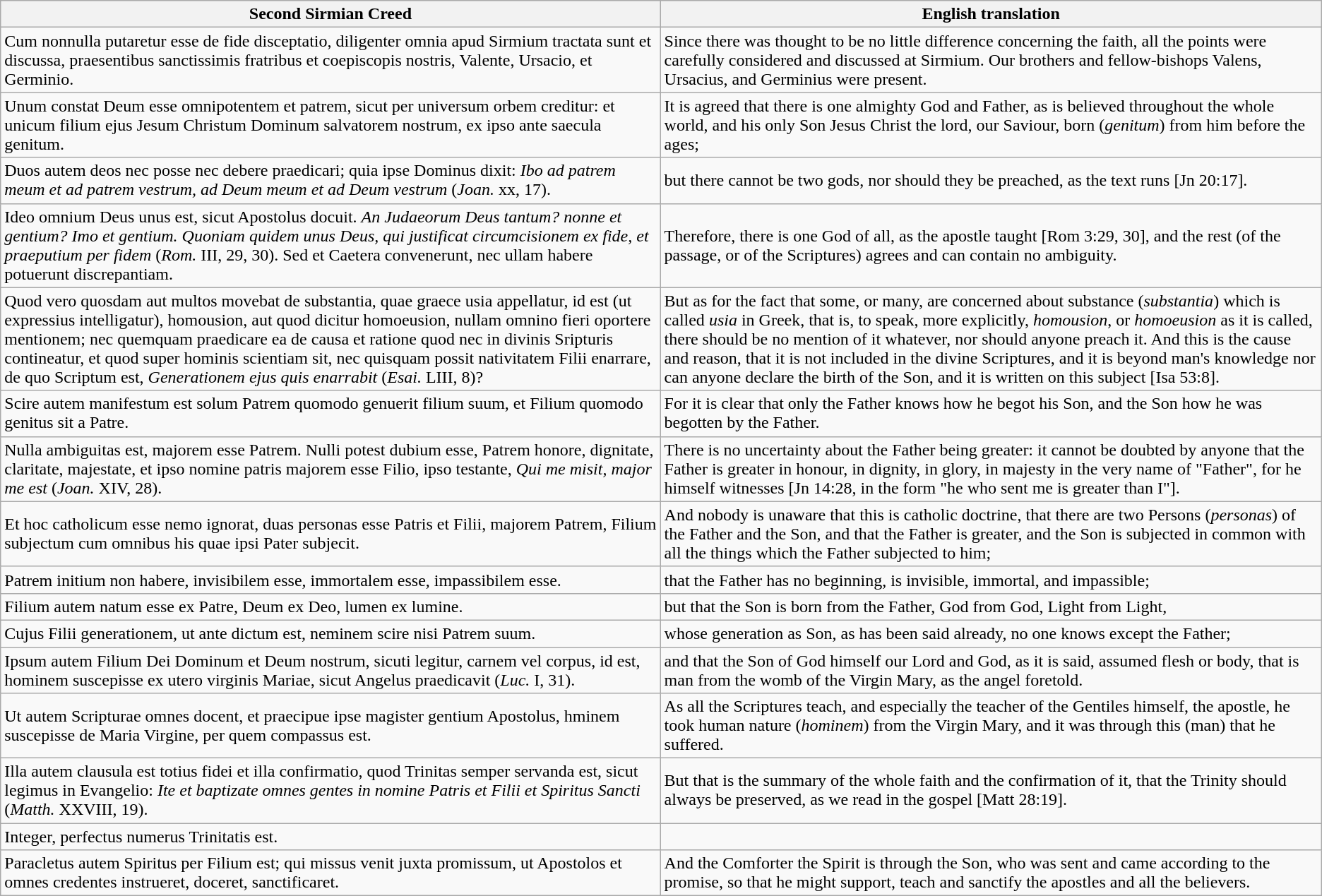<table class="wikitable">
<tr>
<th>Second Sirmian Creed</th>
<th>English translation</th>
</tr>
<tr>
<td>Cum nonnulla putaretur esse de fide disceptatio, diligenter omnia apud Sirmium tractata sunt et discussa, praesentibus sanctissimis fratribus et coepiscopis nostris, Valente, Ursacio, et Germinio.</td>
<td>Since there was thought to be no little difference concerning the faith, all the points were carefully considered and discussed at Sirmium. Our brothers and fellow-bishops Valens, Ursacius, and Germinius were present.</td>
</tr>
<tr>
<td>Unum constat Deum esse omnipotentem et patrem, sicut per universum orbem creditur: et unicum filium ejus Jesum Christum Dominum salvatorem nostrum, ex ipso ante saecula genitum.</td>
<td>It is agreed that there is one almighty God and Father, as is believed throughout the whole world, and his only Son Jesus Christ the lord, our Saviour, born (<em>genitum</em>) from him before the ages;</td>
</tr>
<tr>
<td>Duos autem deos nec posse nec debere praedicari; quia ipse Dominus dixit: <em>Ibo ad patrem meum et ad patrem vestrum, ad Deum meum et ad Deum vestrum</em> (<em>Joan.</em> xx, 17).</td>
<td>but there cannot be two gods, nor should they be preached, as the text runs [Jn 20:17].</td>
</tr>
<tr>
<td>Ideo omnium Deus unus est, sicut Apostolus docuit. <em>An Judaeorum Deus tantum? nonne et gentium? Imo et gentium. Quoniam quidem unus Deus, qui justificat circumcisionem ex fide, et praeputium per fidem</em> (<em>Rom.</em> III, 29, 30). Sed et Caetera convenerunt, nec ullam habere potuerunt discrepantiam.</td>
<td>Therefore, there is one God of all, as the apostle taught [Rom 3:29, 30], and the rest (of the passage, or of the Scriptures) agrees and can contain no ambiguity.</td>
</tr>
<tr>
<td>Quod vero quosdam aut multos movebat de substantia, quae graece usia appellatur, id est (ut expressius intelligatur), homousion, aut quod dicitur homoeusion, nullam omnino fieri oportere mentionem; nec quemquam praedicare ea de causa et ratione quod nec in divinis Sripturis contineatur, et quod super hominis scientiam sit, nec quisquam possit nativitatem Filii enarrare, de quo Scriptum est, <em>Generationem ejus quis enarrabit</em> (<em>Esai.</em> LIII, 8)?</td>
<td>But as for the fact that some, or many, are concerned about substance (<em>substantia</em>) which is called <em>usia</em> in Greek, that is, to speak, more explicitly, <em>homousion</em>, or <em>homoeusion</em> as it is called, there should be no mention of it whatever, nor should anyone preach it. And this is the cause and reason, that it is not included in the divine Scriptures, and it is beyond man's knowledge nor can anyone declare the birth of the Son, and it is written on this subject [Isa 53:8].</td>
</tr>
<tr>
<td>Scire autem manifestum est solum Patrem quomodo genuerit filium suum, et Filium quomodo genitus sit a Patre.</td>
<td>For it is clear that only the Father knows how he begot his Son, and the Son how he was begotten by the Father.</td>
</tr>
<tr>
<td>Nulla ambiguitas est, majorem esse Patrem. Nulli potest dubium esse, Patrem honore, dignitate, claritate, majestate, et ipso nomine patris majorem esse Filio, ipso testante, <em>Qui me misit, major me est</em> (<em>Joan.</em> XIV, 28).</td>
<td>There is no uncertainty about the Father being greater: it cannot be doubted by anyone that the Father is greater in honour, in dignity, in glory, in majesty in the very name of "Father", for he himself witnesses [Jn 14:28, in the form "he who sent me is greater than I"].</td>
</tr>
<tr>
<td>Et hoc catholicum esse nemo ignorat, duas personas esse Patris et Filii, majorem Patrem, Filium subjectum cum omnibus his quae ipsi Pater subjecit.</td>
<td>And nobody is unaware that this is catholic doctrine, that there are two Persons (<em>personas</em>) of the Father and the Son, and that the Father is greater, and the Son is subjected in common with all the things which the Father subjected to him;</td>
</tr>
<tr>
<td>Patrem initium non habere, invisibilem esse, immortalem esse, impassibilem esse.</td>
<td>that the Father has no beginning, is invisible, immortal, and impassible;</td>
</tr>
<tr>
<td>Filium autem natum esse ex Patre, Deum ex Deo, lumen ex lumine.</td>
<td>but that the Son is born from the Father, God from God, Light from Light,</td>
</tr>
<tr>
<td>Cujus Filii generationem, ut ante dictum est, neminem scire nisi Patrem suum.</td>
<td>whose generation as Son, as has been said already, no one knows except the Father;</td>
</tr>
<tr>
<td>Ipsum autem Filium Dei Dominum et Deum nostrum, sicuti legitur, carnem vel corpus, id est, hominem suscepisse ex utero virginis Mariae, sicut Angelus praedicavit (<em>Luc.</em> I, 31).</td>
<td>and that the Son of God himself our Lord and God, as it is said, assumed flesh or body, that is man from the womb of the Virgin Mary, as the angel foretold.</td>
</tr>
<tr>
<td>Ut autem Scripturae omnes docent, et praecipue ipse magister gentium Apostolus, hminem suscepisse de Maria Virgine, per quem compassus est.</td>
<td>As all the Scriptures teach, and especially the teacher of the Gentiles himself, the apostle, he took human nature (<em>hominem</em>) from the Virgin Mary, and it was through this (man) that he suffered.</td>
</tr>
<tr>
<td>Illa autem clausula est totius fidei et illa confirmatio, quod Trinitas semper servanda est, sicut legimus in Evangelio: <em>Ite et baptizate omnes gentes in nomine Patris et Filii et Spiritus Sancti</em> (<em>Matth.</em> XXVIII, 19).</td>
<td>But that is the summary of the whole faith and the confirmation of it, that the Trinity should always be preserved, as we read in the gospel [Matt 28:19].</td>
</tr>
<tr>
<td>Integer, perfectus numerus Trinitatis est.</td>
<td></td>
</tr>
<tr>
<td>Paracletus autem Spiritus per Filium est; qui missus venit juxta promissum, ut Apostolos et omnes credentes instrueret, doceret, sanctificaret.</td>
<td>And the Comforter the Spirit is through the Son, who was sent and came according to the promise, so that he might support, teach and sanctify the apostles and all the believers.</td>
</tr>
</table>
